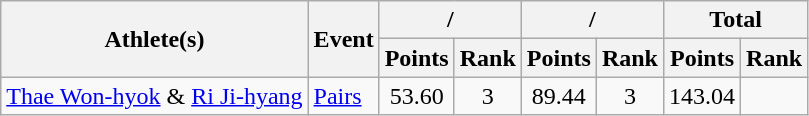<table class="wikitable">
<tr>
<th rowspan="2">Athlete(s)</th>
<th rowspan="2">Event</th>
<th colspan="2">/</th>
<th colspan="2">/</th>
<th colspan="2">Total</th>
</tr>
<tr>
<th>Points</th>
<th>Rank</th>
<th>Points</th>
<th>Rank</th>
<th>Points</th>
<th>Rank</th>
</tr>
<tr>
<td><a href='#'>Thae Won-hyok</a> & <a href='#'>Ri Ji-hyang</a></td>
<td><a href='#'>Pairs</a></td>
<td style="text-align:center;">53.60</td>
<td style="text-align:center;">3</td>
<td style="text-align:center;">89.44</td>
<td style="text-align:center;">3</td>
<td style="text-align:center;">143.04</td>
<td style="text-align:center;"></td>
</tr>
</table>
